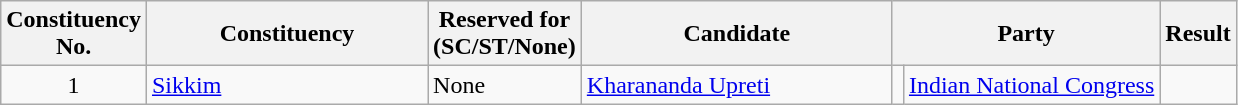<table class= "wikitable sortable">
<tr>
<th>Constituency <br> No.</th>
<th style="width:180px;">Constituency</th>
<th>Reserved for<br>(SC/ST/None)</th>
<th style="width:200px;">Candidate</th>
<th colspan="2">Party</th>
<th>Result</th>
</tr>
<tr>
<td align="center">1</td>
<td><a href='#'>Sikkim</a></td>
<td>None</td>
<td><a href='#'>Kharananda Upreti</a></td>
<td bgcolor=></td>
<td><a href='#'>Indian National Congress</a></td>
<td></td>
</tr>
</table>
